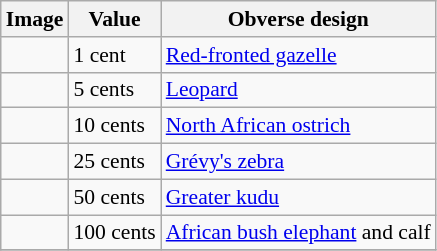<table class="wikitable" style="font-size: 90%"!colspan="6"]>
<tr>
<th>Image</th>
<th>Value</th>
<th>Obverse design</th>
</tr>
<tr>
<td></td>
<td>1 cent</td>
<td><a href='#'>Red-fronted gazelle</a></td>
</tr>
<tr>
<td></td>
<td>5 cents</td>
<td><a href='#'>Leopard</a></td>
</tr>
<tr>
<td></td>
<td>10 cents</td>
<td><a href='#'>North African ostrich</a></td>
</tr>
<tr>
<td></td>
<td>25 cents</td>
<td><a href='#'>Grévy's zebra</a></td>
</tr>
<tr>
<td></td>
<td>50 cents</td>
<td><a href='#'>Greater kudu</a></td>
</tr>
<tr>
<td></td>
<td>100 cents</td>
<td><a href='#'>African bush elephant</a> and calf</td>
</tr>
<tr>
</tr>
</table>
